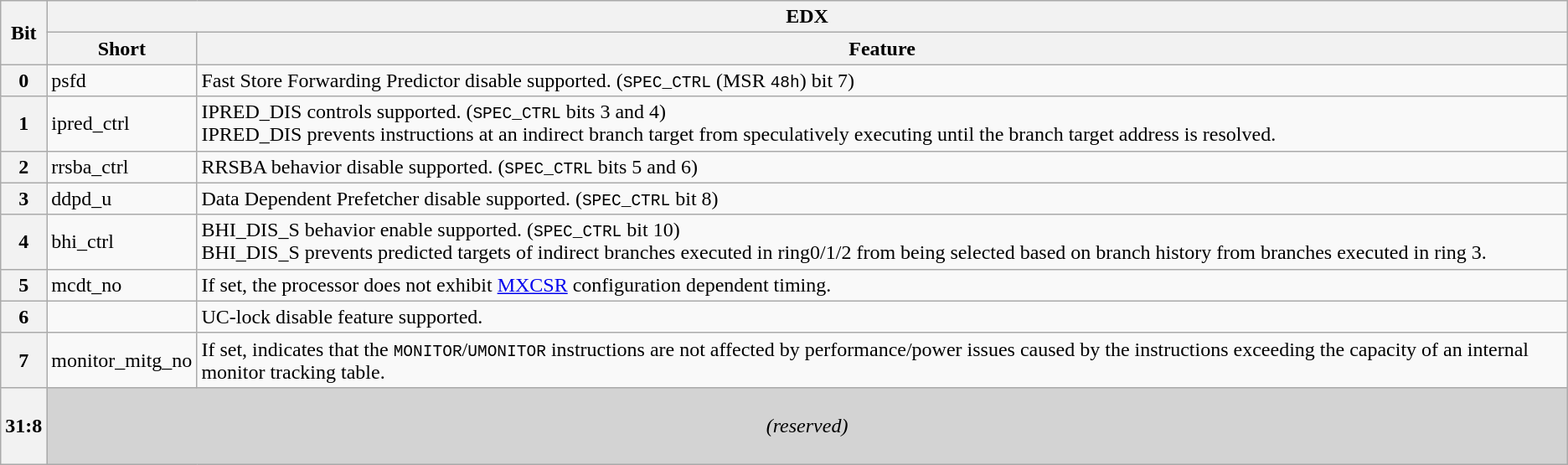<table class="wikitable">
<tr>
<th rowspan="2">Bit</th>
<th colspan="2">EDX</th>
</tr>
<tr>
<th>Short</th>
<th>Feature</th>
</tr>
<tr>
<th>0</th>
<td>psfd</td>
<td>Fast Store Forwarding Predictor disable supported. (<code>SPEC_CTRL</code> (MSR <code>48h</code>) bit 7)</td>
</tr>
<tr>
<th>1</th>
<td>ipred_ctrl</td>
<td>IPRED_DIS controls supported. (<code>SPEC_CTRL</code> bits 3 and 4)<br>IPRED_DIS prevents instructions at an indirect branch target from speculatively executing until the branch target address is resolved.</td>
</tr>
<tr>
<th>2</th>
<td>rrsba_ctrl</td>
<td>RRSBA behavior disable supported. (<code>SPEC_CTRL</code> bits 5 and 6)</td>
</tr>
<tr>
<th>3</th>
<td>ddpd_u</td>
<td>Data Dependent Prefetcher  disable supported. (<code>SPEC_CTRL</code> bit 8)</td>
</tr>
<tr>
<th>4</th>
<td>bhi_ctrl</td>
<td>BHI_DIS_S behavior enable supported. (<code>SPEC_CTRL</code> bit 10)<br>BHI_DIS_S prevents predicted targets of indirect branches executed in ring0/1/2 from being selected based on branch history from branches executed in ring 3.</td>
</tr>
<tr>
<th>5</th>
<td>mcdt_no</td>
<td>If set, the processor does not exhibit <a href='#'>MXCSR</a> configuration dependent timing.</td>
</tr>
<tr>
<th>6</th>
<td></td>
<td>UC-lock disable feature supported.</td>
</tr>
<tr>
<th>7</th>
<td>monitor_mitg_no</td>
<td>If set, indicates that the <code>MONITOR</code>/<code>UMONITOR</code> instructions are not affected by performance/power issues caused by the instructions exceeding the capacity of an internal monitor tracking table.</td>
</tr>
<tr>
<th><br>31:8<br> </th>
<td colspan="2" style="text-align:center; background:lightgrey;"><em>(reserved)</em></td>
</tr>
</table>
